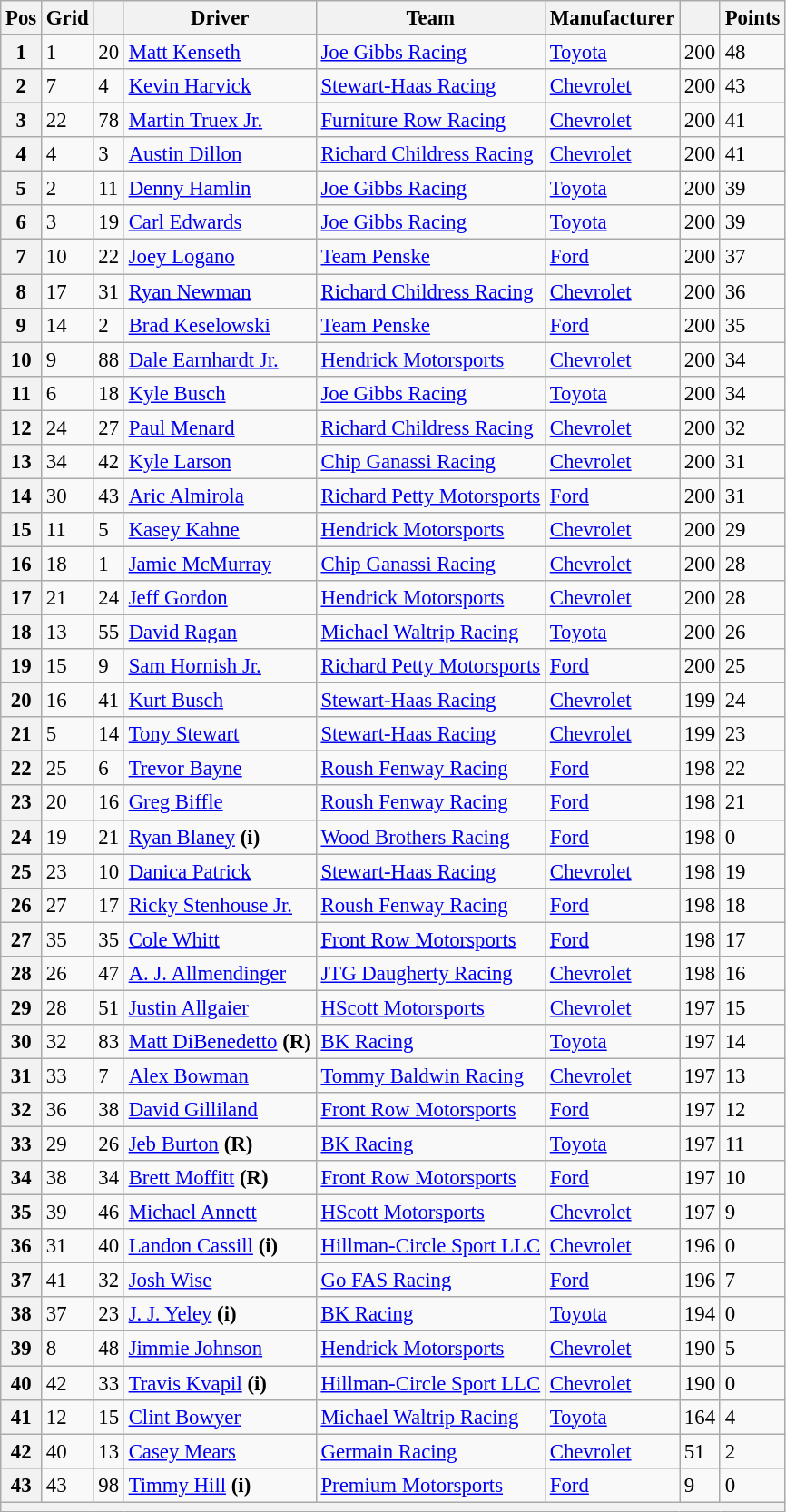<table class="wikitable" style="font-size:95%">
<tr>
<th>Pos</th>
<th>Grid</th>
<th></th>
<th>Driver</th>
<th>Team</th>
<th>Manufacturer</th>
<th></th>
<th>Points</th>
</tr>
<tr>
<th>1</th>
<td>1</td>
<td>20</td>
<td><a href='#'>Matt Kenseth</a></td>
<td><a href='#'>Joe Gibbs Racing</a></td>
<td><a href='#'>Toyota</a></td>
<td>200</td>
<td>48</td>
</tr>
<tr>
<th>2</th>
<td>7</td>
<td>4</td>
<td><a href='#'>Kevin Harvick</a></td>
<td><a href='#'>Stewart-Haas Racing</a></td>
<td><a href='#'>Chevrolet</a></td>
<td>200</td>
<td>43</td>
</tr>
<tr>
<th>3</th>
<td>22</td>
<td>78</td>
<td><a href='#'>Martin Truex Jr.</a></td>
<td><a href='#'>Furniture Row Racing</a></td>
<td><a href='#'>Chevrolet</a></td>
<td>200</td>
<td>41</td>
</tr>
<tr>
<th>4</th>
<td>4</td>
<td>3</td>
<td><a href='#'>Austin Dillon</a></td>
<td><a href='#'>Richard Childress Racing</a></td>
<td><a href='#'>Chevrolet</a></td>
<td>200</td>
<td>41</td>
</tr>
<tr>
<th>5</th>
<td>2</td>
<td>11</td>
<td><a href='#'>Denny Hamlin</a></td>
<td><a href='#'>Joe Gibbs Racing</a></td>
<td><a href='#'>Toyota</a></td>
<td>200</td>
<td>39</td>
</tr>
<tr>
<th>6</th>
<td>3</td>
<td>19</td>
<td><a href='#'>Carl Edwards</a></td>
<td><a href='#'>Joe Gibbs Racing</a></td>
<td><a href='#'>Toyota</a></td>
<td>200</td>
<td>39</td>
</tr>
<tr>
<th>7</th>
<td>10</td>
<td>22</td>
<td><a href='#'>Joey Logano</a></td>
<td><a href='#'>Team Penske</a></td>
<td><a href='#'>Ford</a></td>
<td>200</td>
<td>37</td>
</tr>
<tr>
<th>8</th>
<td>17</td>
<td>31</td>
<td><a href='#'>Ryan Newman</a></td>
<td><a href='#'>Richard Childress Racing</a></td>
<td><a href='#'>Chevrolet</a></td>
<td>200</td>
<td>36</td>
</tr>
<tr>
<th>9</th>
<td>14</td>
<td>2</td>
<td><a href='#'>Brad Keselowski</a></td>
<td><a href='#'>Team Penske</a></td>
<td><a href='#'>Ford</a></td>
<td>200</td>
<td>35</td>
</tr>
<tr>
<th>10</th>
<td>9</td>
<td>88</td>
<td><a href='#'>Dale Earnhardt Jr.</a></td>
<td><a href='#'>Hendrick Motorsports</a></td>
<td><a href='#'>Chevrolet</a></td>
<td>200</td>
<td>34</td>
</tr>
<tr>
<th>11</th>
<td>6</td>
<td>18</td>
<td><a href='#'>Kyle Busch</a></td>
<td><a href='#'>Joe Gibbs Racing</a></td>
<td><a href='#'>Toyota</a></td>
<td>200</td>
<td>34</td>
</tr>
<tr>
<th>12</th>
<td>24</td>
<td>27</td>
<td><a href='#'>Paul Menard</a></td>
<td><a href='#'>Richard Childress Racing</a></td>
<td><a href='#'>Chevrolet</a></td>
<td>200</td>
<td>32</td>
</tr>
<tr>
<th>13</th>
<td>34</td>
<td>42</td>
<td><a href='#'>Kyle Larson</a></td>
<td><a href='#'>Chip Ganassi Racing</a></td>
<td><a href='#'>Chevrolet</a></td>
<td>200</td>
<td>31</td>
</tr>
<tr>
<th>14</th>
<td>30</td>
<td>43</td>
<td><a href='#'>Aric Almirola</a></td>
<td><a href='#'>Richard Petty Motorsports</a></td>
<td><a href='#'>Ford</a></td>
<td>200</td>
<td>31</td>
</tr>
<tr>
<th>15</th>
<td>11</td>
<td>5</td>
<td><a href='#'>Kasey Kahne</a></td>
<td><a href='#'>Hendrick Motorsports</a></td>
<td><a href='#'>Chevrolet</a></td>
<td>200</td>
<td>29</td>
</tr>
<tr>
<th>16</th>
<td>18</td>
<td>1</td>
<td><a href='#'>Jamie McMurray</a></td>
<td><a href='#'>Chip Ganassi Racing</a></td>
<td><a href='#'>Chevrolet</a></td>
<td>200</td>
<td>28</td>
</tr>
<tr>
<th>17</th>
<td>21</td>
<td>24</td>
<td><a href='#'>Jeff Gordon</a></td>
<td><a href='#'>Hendrick Motorsports</a></td>
<td><a href='#'>Chevrolet</a></td>
<td>200</td>
<td>28</td>
</tr>
<tr>
<th>18</th>
<td>13</td>
<td>55</td>
<td><a href='#'>David Ragan</a></td>
<td><a href='#'>Michael Waltrip Racing</a></td>
<td><a href='#'>Toyota</a></td>
<td>200</td>
<td>26</td>
</tr>
<tr>
<th>19</th>
<td>15</td>
<td>9</td>
<td><a href='#'>Sam Hornish Jr.</a></td>
<td><a href='#'>Richard Petty Motorsports</a></td>
<td><a href='#'>Ford</a></td>
<td>200</td>
<td>25</td>
</tr>
<tr>
<th>20</th>
<td>16</td>
<td>41</td>
<td><a href='#'>Kurt Busch</a></td>
<td><a href='#'>Stewart-Haas Racing</a></td>
<td><a href='#'>Chevrolet</a></td>
<td>199</td>
<td>24</td>
</tr>
<tr>
<th>21</th>
<td>5</td>
<td>14</td>
<td><a href='#'>Tony Stewart</a></td>
<td><a href='#'>Stewart-Haas Racing</a></td>
<td><a href='#'>Chevrolet</a></td>
<td>199</td>
<td>23</td>
</tr>
<tr>
<th>22</th>
<td>25</td>
<td>6</td>
<td><a href='#'>Trevor Bayne</a></td>
<td><a href='#'>Roush Fenway Racing</a></td>
<td><a href='#'>Ford</a></td>
<td>198</td>
<td>22</td>
</tr>
<tr>
<th>23</th>
<td>20</td>
<td>16</td>
<td><a href='#'>Greg Biffle</a></td>
<td><a href='#'>Roush Fenway Racing</a></td>
<td><a href='#'>Ford</a></td>
<td>198</td>
<td>21</td>
</tr>
<tr>
<th>24</th>
<td>19</td>
<td>21</td>
<td><a href='#'>Ryan Blaney</a> <strong>(i)</strong></td>
<td><a href='#'>Wood Brothers Racing</a></td>
<td><a href='#'>Ford</a></td>
<td>198</td>
<td>0</td>
</tr>
<tr>
<th>25</th>
<td>23</td>
<td>10</td>
<td><a href='#'>Danica Patrick</a></td>
<td><a href='#'>Stewart-Haas Racing</a></td>
<td><a href='#'>Chevrolet</a></td>
<td>198</td>
<td>19</td>
</tr>
<tr>
<th>26</th>
<td>27</td>
<td>17</td>
<td><a href='#'>Ricky Stenhouse Jr.</a></td>
<td><a href='#'>Roush Fenway Racing</a></td>
<td><a href='#'>Ford</a></td>
<td>198</td>
<td>18</td>
</tr>
<tr>
<th>27</th>
<td>35</td>
<td>35</td>
<td><a href='#'>Cole Whitt</a></td>
<td><a href='#'>Front Row Motorsports</a></td>
<td><a href='#'>Ford</a></td>
<td>198</td>
<td>17</td>
</tr>
<tr>
<th>28</th>
<td>26</td>
<td>47</td>
<td><a href='#'>A. J. Allmendinger</a></td>
<td><a href='#'>JTG Daugherty Racing</a></td>
<td><a href='#'>Chevrolet</a></td>
<td>198</td>
<td>16</td>
</tr>
<tr>
<th>29</th>
<td>28</td>
<td>51</td>
<td><a href='#'>Justin Allgaier</a></td>
<td><a href='#'>HScott Motorsports</a></td>
<td><a href='#'>Chevrolet</a></td>
<td>197</td>
<td>15</td>
</tr>
<tr>
<th>30</th>
<td>32</td>
<td>83</td>
<td><a href='#'>Matt DiBenedetto</a> <strong>(R)</strong></td>
<td><a href='#'>BK Racing</a></td>
<td><a href='#'>Toyota</a></td>
<td>197</td>
<td>14</td>
</tr>
<tr>
<th>31</th>
<td>33</td>
<td>7</td>
<td><a href='#'>Alex Bowman</a></td>
<td><a href='#'>Tommy Baldwin Racing</a></td>
<td><a href='#'>Chevrolet</a></td>
<td>197</td>
<td>13</td>
</tr>
<tr>
<th>32</th>
<td>36</td>
<td>38</td>
<td><a href='#'>David Gilliland</a></td>
<td><a href='#'>Front Row Motorsports</a></td>
<td><a href='#'>Ford</a></td>
<td>197</td>
<td>12</td>
</tr>
<tr>
<th>33</th>
<td>29</td>
<td>26</td>
<td><a href='#'>Jeb Burton</a> <strong>(R)</strong></td>
<td><a href='#'>BK Racing</a></td>
<td><a href='#'>Toyota</a></td>
<td>197</td>
<td>11</td>
</tr>
<tr>
<th>34</th>
<td>38</td>
<td>34</td>
<td><a href='#'>Brett Moffitt</a> <strong>(R)</strong></td>
<td><a href='#'>Front Row Motorsports</a></td>
<td><a href='#'>Ford</a></td>
<td>197</td>
<td>10</td>
</tr>
<tr>
<th>35</th>
<td>39</td>
<td>46</td>
<td><a href='#'>Michael Annett</a></td>
<td><a href='#'>HScott Motorsports</a></td>
<td><a href='#'>Chevrolet</a></td>
<td>197</td>
<td>9</td>
</tr>
<tr>
<th>36</th>
<td>31</td>
<td>40</td>
<td><a href='#'>Landon Cassill</a> <strong>(i)</strong></td>
<td><a href='#'>Hillman-Circle Sport LLC</a></td>
<td><a href='#'>Chevrolet</a></td>
<td>196</td>
<td>0</td>
</tr>
<tr>
<th>37</th>
<td>41</td>
<td>32</td>
<td><a href='#'>Josh Wise</a></td>
<td><a href='#'>Go FAS Racing</a></td>
<td><a href='#'>Ford</a></td>
<td>196</td>
<td>7</td>
</tr>
<tr>
<th>38</th>
<td>37</td>
<td>23</td>
<td><a href='#'>J. J. Yeley</a> <strong>(i)</strong></td>
<td><a href='#'>BK Racing</a></td>
<td><a href='#'>Toyota</a></td>
<td>194</td>
<td>0</td>
</tr>
<tr>
<th>39</th>
<td>8</td>
<td>48</td>
<td><a href='#'>Jimmie Johnson</a></td>
<td><a href='#'>Hendrick Motorsports</a></td>
<td><a href='#'>Chevrolet</a></td>
<td>190</td>
<td>5</td>
</tr>
<tr>
<th>40</th>
<td>42</td>
<td>33</td>
<td><a href='#'>Travis Kvapil</a> <strong>(i)</strong></td>
<td><a href='#'>Hillman-Circle Sport LLC</a></td>
<td><a href='#'>Chevrolet</a></td>
<td>190</td>
<td>0</td>
</tr>
<tr>
<th>41</th>
<td>12</td>
<td>15</td>
<td><a href='#'>Clint Bowyer</a></td>
<td><a href='#'>Michael Waltrip Racing</a></td>
<td><a href='#'>Toyota</a></td>
<td>164</td>
<td>4</td>
</tr>
<tr>
<th>42</th>
<td>40</td>
<td>13</td>
<td><a href='#'>Casey Mears</a></td>
<td><a href='#'>Germain Racing</a></td>
<td><a href='#'>Chevrolet</a></td>
<td>51</td>
<td>2</td>
</tr>
<tr>
<th>43</th>
<td>43</td>
<td>98</td>
<td><a href='#'>Timmy Hill</a> <strong>(i)</strong></td>
<td><a href='#'>Premium Motorsports</a></td>
<td><a href='#'>Ford</a></td>
<td>9</td>
<td>0</td>
</tr>
<tr>
<th colspan="8"></th>
</tr>
</table>
